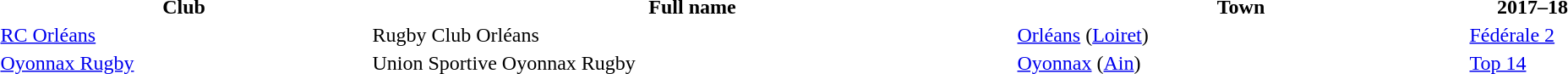<table style="width:100%;">
<tr>
<th style="width:23%;">Club</th>
<th style="width:40%;">Full name</th>
<th style="width:28%;">Town</th>
<th style="width:8%;">2017–18</th>
</tr>
<tr>
<td><a href='#'>RC Orléans</a></td>
<td>Rugby Club Orléans</td>
<td><a href='#'>Orléans</a> (<a href='#'>Loiret</a>)</td>
<td><a href='#'>Fédérale 2</a></td>
</tr>
<tr>
<td><a href='#'>Oyonnax Rugby</a></td>
<td>Union Sportive Oyonnax Rugby</td>
<td><a href='#'>Oyonnax</a> (<a href='#'>Ain</a>)</td>
<td><a href='#'>Top 14</a></td>
</tr>
</table>
